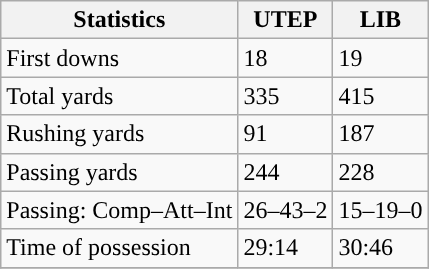<table class="wikitable" style="float: left;">
<tr>
<th>Statistics</th>
<th>UTEP</th>
<th>LIB</th>
</tr>
<tr>
<td>First downs</td>
<td>18</td>
<td>19</td>
</tr>
<tr>
<td>Total yards</td>
<td>335</td>
<td>415</td>
</tr>
<tr>
<td>Rushing yards</td>
<td>91</td>
<td>187</td>
</tr>
<tr>
<td>Passing yards</td>
<td>244</td>
<td>228</td>
</tr>
<tr>
<td>Passing: Comp–Att–Int</td>
<td>26–43–2</td>
<td>15–19–0</td>
</tr>
<tr>
<td>Time of possession</td>
<td>29:14</td>
<td>30:46</td>
</tr>
<tr>
</tr>
</table>
